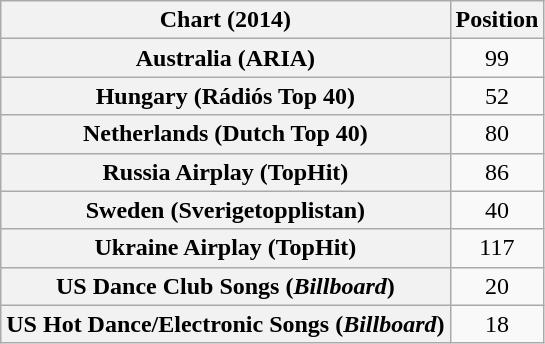<table class="wikitable sortable plainrowheaders" style="text-align:center;">
<tr>
<th scope="col">Chart (2014)</th>
<th scope="col">Position</th>
</tr>
<tr>
<th scope="row">Australia (ARIA)</th>
<td>99</td>
</tr>
<tr>
<th scope="row">Hungary (Rádiós Top 40)</th>
<td>52</td>
</tr>
<tr>
<th scope="row">Netherlands (Dutch Top 40)</th>
<td>80</td>
</tr>
<tr>
<th scope="row">Russia Airplay (TopHit)</th>
<td style="text-align:center;">86</td>
</tr>
<tr>
<th scope="row">Sweden (Sverigetopplistan)</th>
<td style="text-align:center;">40</td>
</tr>
<tr>
<th scope="row">Ukraine Airplay (TopHit)</th>
<td style="text-align:center;">117</td>
</tr>
<tr>
<th scope="row">US Dance Club Songs (<em>Billboard</em>)</th>
<td style="text-align:center;">20</td>
</tr>
<tr>
<th scope="row">US Hot Dance/Electronic Songs (<em>Billboard</em>)</th>
<td style="text-align:center;">18</td>
</tr>
</table>
